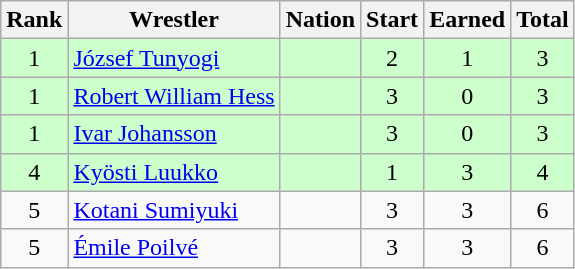<table class="wikitable sortable" style="text-align:center;">
<tr>
<th>Rank</th>
<th>Wrestler</th>
<th>Nation</th>
<th>Start</th>
<th>Earned</th>
<th>Total</th>
</tr>
<tr style="background:#cfc;">
<td>1</td>
<td align=left><a href='#'>József Tunyogi</a></td>
<td align=left></td>
<td>2</td>
<td>1</td>
<td>3</td>
</tr>
<tr style="background:#cfc;">
<td>1</td>
<td align=left><a href='#'>Robert William Hess</a></td>
<td align=left></td>
<td>3</td>
<td>0</td>
<td>3</td>
</tr>
<tr style="background:#cfc;">
<td>1</td>
<td align=left><a href='#'>Ivar Johansson</a></td>
<td align=left></td>
<td>3</td>
<td>0</td>
<td>3</td>
</tr>
<tr style="background:#cfc;">
<td>4</td>
<td align=left><a href='#'>Kyösti Luukko</a></td>
<td align=left></td>
<td>1</td>
<td>3</td>
<td>4</td>
</tr>
<tr>
<td>5</td>
<td align=left><a href='#'>Kotani Sumiyuki</a></td>
<td align=left></td>
<td>3</td>
<td>3</td>
<td>6</td>
</tr>
<tr>
<td>5</td>
<td align=left><a href='#'>Émile Poilvé</a></td>
<td align=left></td>
<td>3</td>
<td>3</td>
<td>6</td>
</tr>
</table>
